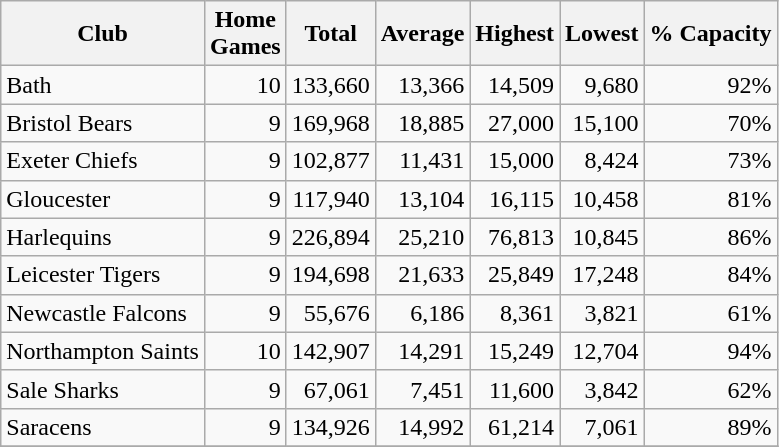<table class="wikitable sortable" style="text-align:right">
<tr>
<th>Club</th>
<th>Home<br>Games</th>
<th>Total</th>
<th>Average</th>
<th>Highest</th>
<th>Lowest</th>
<th>% Capacity</th>
</tr>
<tr>
<td style="text-align:left">Bath</td>
<td>10</td>
<td>133,660</td>
<td>13,366</td>
<td>14,509</td>
<td>9,680</td>
<td>92%</td>
</tr>
<tr>
<td style="text-align:left">Bristol Bears</td>
<td>9</td>
<td>169,968</td>
<td>18,885</td>
<td>27,000</td>
<td>15,100</td>
<td>70%</td>
</tr>
<tr>
<td style="text-align:left">Exeter Chiefs</td>
<td>9</td>
<td>102,877</td>
<td>11,431</td>
<td>15,000</td>
<td>8,424</td>
<td>73%</td>
</tr>
<tr>
<td style="text-align:left">Gloucester</td>
<td>9</td>
<td>117,940</td>
<td>13,104</td>
<td>16,115</td>
<td>10,458</td>
<td>81%</td>
</tr>
<tr>
<td style="text-align:left">Harlequins</td>
<td>9</td>
<td>226,894</td>
<td>25,210</td>
<td>76,813</td>
<td>10,845</td>
<td>86%</td>
</tr>
<tr>
<td style="text-align:left">Leicester Tigers</td>
<td>9</td>
<td>194,698</td>
<td>21,633</td>
<td>25,849</td>
<td>17,248</td>
<td>84%</td>
</tr>
<tr>
<td style="text-align:left">Newcastle Falcons</td>
<td>9</td>
<td>55,676</td>
<td>6,186</td>
<td>8,361</td>
<td>3,821</td>
<td>61%</td>
</tr>
<tr>
<td style="text-align:left">Northampton Saints</td>
<td>10</td>
<td>142,907</td>
<td>14,291</td>
<td>15,249</td>
<td>12,704</td>
<td>94%</td>
</tr>
<tr>
<td style="text-align:left">Sale Sharks</td>
<td>9</td>
<td>67,061</td>
<td>7,451</td>
<td>11,600</td>
<td>3,842</td>
<td>62%</td>
</tr>
<tr>
<td style="text-align:left">Saracens</td>
<td>9</td>
<td>134,926</td>
<td>14,992</td>
<td>61,214</td>
<td>7,061</td>
<td>89%</td>
</tr>
<tr>
</tr>
</table>
